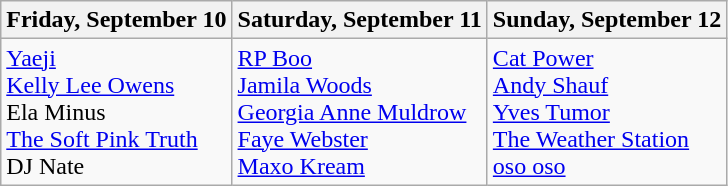<table class="wikitable">
<tr>
<th>Friday, September 10</th>
<th>Saturday, September 11</th>
<th>Sunday, September 12</th>
</tr>
<tr valign="top">
<td><a href='#'>Yaeji</a><br><a href='#'>Kelly Lee Owens</a><br>Ela Minus<br><a href='#'>The Soft Pink Truth</a><br>DJ Nate</td>
<td><a href='#'>RP Boo</a><br><a href='#'>Jamila Woods</a><br><a href='#'>Georgia Anne Muldrow</a><br><a href='#'>Faye Webster</a><br><a href='#'>Maxo Kream</a></td>
<td><a href='#'>Cat Power</a><br><a href='#'>Andy Shauf</a><br><a href='#'>Yves Tumor</a><br><a href='#'>The Weather Station</a><br><a href='#'>oso oso</a></td>
</tr>
</table>
